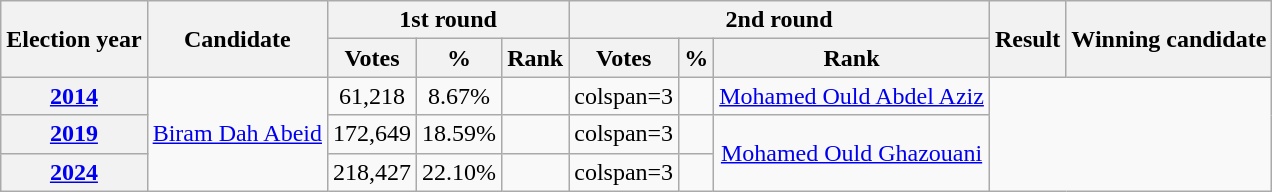<table class="wikitable" style="text-align:center;">
<tr>
<th rowspan=2>Election year</th>
<th rowspan=2>Candidate</th>
<th colspan=3>1st round</th>
<th colspan=3>2nd round</th>
<th rowspan=2>Result</th>
<th rowspan=2>Winning candidate</th>
</tr>
<tr>
<th>Votes</th>
<th>%</th>
<th>Rank</th>
<th>Votes</th>
<th>%</th>
<th>Rank</th>
</tr>
<tr>
<th><a href='#'>2014</a></th>
<td rowspan="3"><a href='#'>Biram Dah Abeid</a></td>
<td>61,218</td>
<td>8.67%</td>
<td></td>
<td>colspan=3 </td>
<td></td>
<td><a href='#'>Mohamed Ould Abdel Aziz</a></td>
</tr>
<tr>
<th><a href='#'>2019</a></th>
<td>172,649</td>
<td>18.59%</td>
<td></td>
<td>colspan=3 </td>
<td></td>
<td rowspan=2><a href='#'>Mohamed Ould Ghazouani</a></td>
</tr>
<tr>
<th><a href='#'>2024</a></th>
<td>218,427</td>
<td>22.10%</td>
<td></td>
<td>colspan=3 </td>
<td></td>
</tr>
</table>
